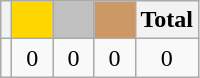<table class="wikitable">
<tr>
<th></th>
<th style="background-color:gold">        </th>
<th style="background-color:silver">      </th>
<th style="background-color:#CC9966">      </th>
<th>Total</th>
</tr>
<tr align="center">
<td></td>
<td>0</td>
<td>0</td>
<td>0</td>
<td>0</td>
</tr>
</table>
